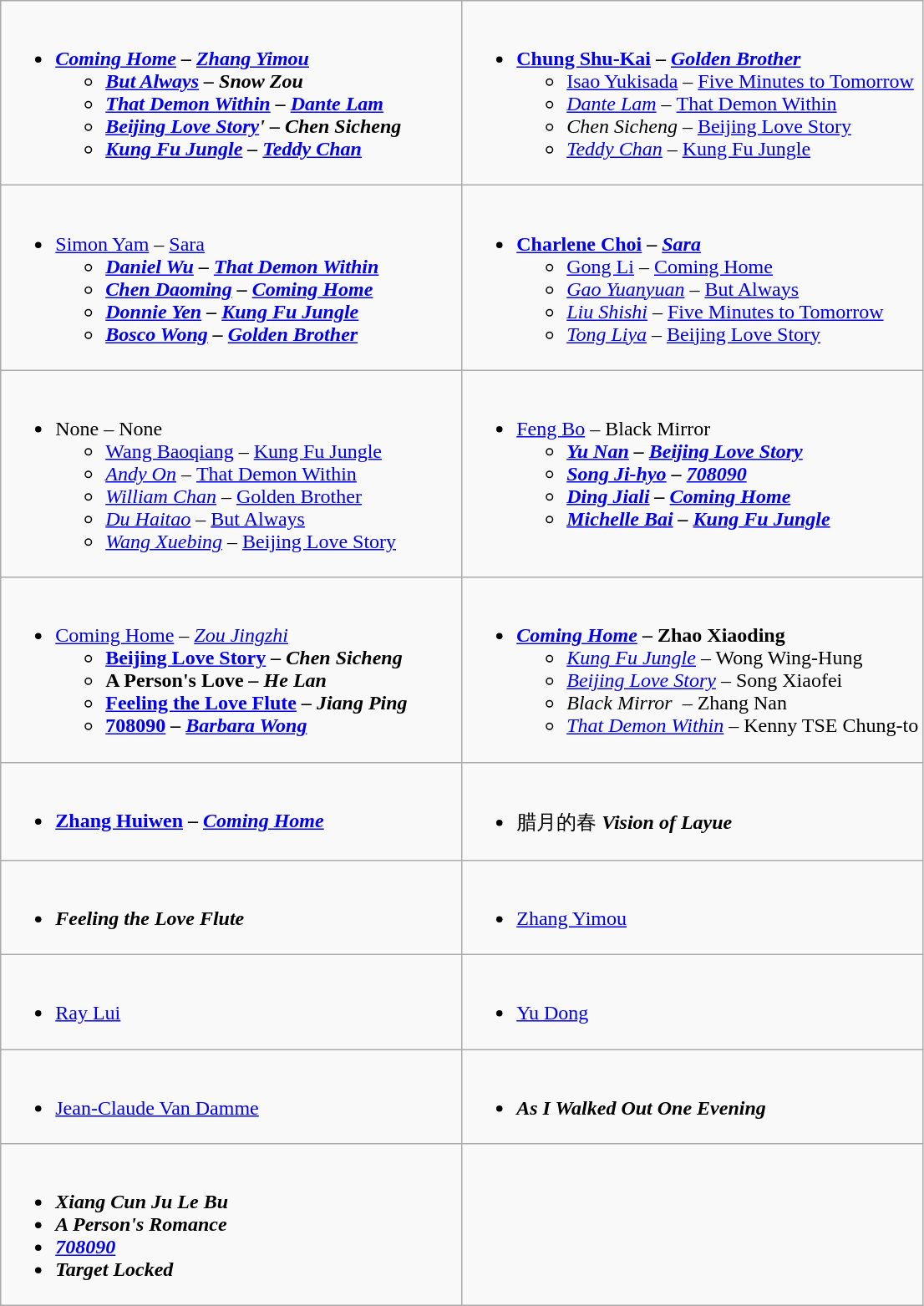<table class=wikitable>
<tr>
<td valign="top" width="50%"><br><ul><li><strong><em><a href='#'>Coming Home</a><em> – <a href='#'>Zhang Yimou</a><strong><ul><li></em><a href='#'>But Always</a><em> – Snow Zou</li><li></em><a href='#'>That Demon Within</a><em> – <a href='#'>Dante Lam</a></li><li></em><a href='#'>Beijing Love Story</a></strong>' – Chen Sicheng</li><li><em><a href='#'>Kung Fu Jungle</a></em> – <a href='#'>Teddy Chan</a></li></ul></li></ul></td>
<td valign="top" width="50%"><br><ul><li><strong><a href='#'>Chung Shu-Kai</a> – <em><a href='#'>Golden Brother</a></em></strong><ul><li><a href='#'>Isao Yukisada</a> – </em><a href='#'>Five Minutes to Tomorrow</a><em></li><li><a href='#'>Dante Lam</a> – </em><a href='#'>That Demon Within</a><em></li><li>Chen Sicheng – </em><a href='#'>Beijing Love Story</a><em></li><li><a href='#'>Teddy Chan</a> – </em><a href='#'>Kung Fu Jungle</a><em></li></ul></li></ul></td>
</tr>
<tr>
<td valign="top" width="50%"><br><ul><li></strong><a href='#'>Simon Yam</a> – </em><a href='#'>Sara</a><strong><em><ul><li><a href='#'>Daniel Wu</a> – <em><a href='#'>That Demon Within</a></em></li><li><a href='#'>Chen Daoming</a> – <em><a href='#'>Coming Home</a></em></li><li><a href='#'>Donnie Yen</a> – <em><a href='#'>Kung Fu Jungle</a></em></li><li><a href='#'>Bosco Wong</a> – <em><a href='#'>Golden Brother</a></em></li></ul></li></ul></td>
<td valign="top" width="50%"><br><ul><li><strong><a href='#'>Charlene Choi</a> – <em><a href='#'>Sara</a></em></strong><ul><li><a href='#'>Gong Li</a> – </em><a href='#'>Coming Home</a><em></li><li><a href='#'>Gao Yuanyuan</a> – </em><a href='#'>But Always</a><em></li><li><a href='#'>Liu Shishi</a> – </em><a href='#'>Five Minutes to Tomorrow</a><em></li><li><a href='#'>Tong Liya</a> – </em><a href='#'>Beijing Love Story</a><em></li></ul></li></ul></td>
</tr>
<tr>
<td valign="top" width="50%"><br><ul><li>None – None<ul><li><a href='#'>Wang Baoqiang</a> – </em><a href='#'>Kung Fu Jungle</a><em></li><li><a href='#'>Andy On</a> – </em><a href='#'>That Demon Within</a><em></li><li><a href='#'>William Chan</a> – </em><a href='#'>Golden Brother</a><em></li><li><a href='#'>Du Haitao</a> – </em><a href='#'>But Always</a><em></li><li><a href='#'>Wang Xuebing</a> – </em><a href='#'>Beijing Love Story</a><em></li></ul></li></ul></td>
<td valign="top" width="50%"><br><ul><li></strong><a href='#'>Feng Bo</a> – </em>Black Mirror<strong><em><ul><li><a href='#'>Yu Nan</a> – <em><a href='#'>Beijing Love Story</a></em></li><li><a href='#'>Song Ji-hyo</a> – <em><a href='#'>708090</a></em></li><li><a href='#'>Ding Jiali</a> – <em><a href='#'>Coming Home</a></em></li><li><a href='#'>Michelle Bai</a> – <em><a href='#'>Kung Fu Jungle</a></em></li></ul></li></ul></td>
</tr>
<tr>
<td valign="top" width="50%"><br><ul><li></em></strong><a href='#'>Coming Home</a><em> – <a href='#'>Zou Jingzhi</a><strong><ul><li></em><a href='#'>Beijing Love Story</a><em> – Chen Sicheng</li><li></em>A Person's Love<em> – He Lan</li><li></em><a href='#'>Feeling the Love Flute</a><em> – Jiang Ping</li><li></em><a href='#'>708090</a><em> – <a href='#'>Barbara Wong</a></li></ul></li></ul></td>
<td valign="top" width="50%"><br><ul><li><strong><em><a href='#'>Coming Home</a></em> – Zhao Xiaoding</strong><ul><li><em><a href='#'>Kung Fu Jungle</a></em> – Wong Wing-Hung</li><li><em><a href='#'>Beijing Love Story</a></em> – Song Xiaofei</li><li><em>Black Mirror</em>  – Zhang Nan</li><li><em><a href='#'>That Demon Within</a></em> – Kenny TSE Chung-to</li></ul></li></ul></td>
</tr>
<tr>
<td valign="top" width="50%"><br><ul><li><strong><a href='#'>Zhang Huiwen</a> – <em><a href='#'>Coming Home</a></em></strong></li></ul></td>
<td valign="top" width="50%"><br><ul><li>腊月的春 <strong><em>Vision of Layue</em></strong></li></ul></td>
</tr>
<tr>
<td valign="top" width="50%"><br><ul><li><strong><em>Feeling the Love Flute</em></strong></li></ul></td>
<td valign="top" width="50%"><br><ul><li></strong><a href='#'>Zhang Yimou</a><strong></li></ul></td>
</tr>
<tr>
<td valign="top" width="50%"><br><ul><li></strong><a href='#'>Ray Lui</a><strong></li></ul></td>
<td valign="top" width="50%"><br><ul><li></strong><a href='#'>Yu Dong</a><strong></li></ul></td>
</tr>
<tr>
<td valign="top" width="50%"><br><ul><li></strong><a href='#'>Jean-Claude Van Damme</a><strong></li></ul></td>
<td valign="top" width="50%"><br><ul><li><strong><em>As I Walked Out One Evening</em></strong></li></ul></td>
</tr>
<tr>
<td valign="top" width="50%"><br><ul><li><strong><em>Xiang Cun Ju Le Bu</em></strong></li><li><strong><em>A Person's Romance</em></strong></li><li><strong><em><a href='#'>708090</a></em></strong></li><li><strong><em>Target Locked</em></strong></li></ul></td>
</tr>
</table>
